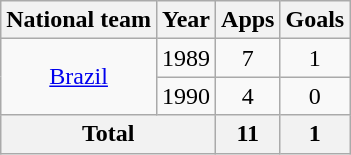<table class="wikitable" style="text-align:center">
<tr>
<th>National team</th>
<th>Year</th>
<th>Apps</th>
<th>Goals</th>
</tr>
<tr>
<td rowspan="2"><a href='#'>Brazil</a></td>
<td>1989</td>
<td>7</td>
<td>1</td>
</tr>
<tr>
<td>1990</td>
<td>4</td>
<td>0</td>
</tr>
<tr>
<th colspan="2">Total</th>
<th>11</th>
<th>1</th>
</tr>
</table>
